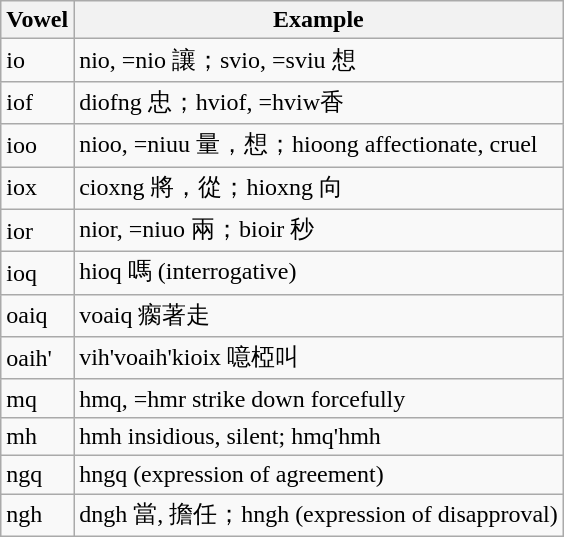<table class="wikitable">
<tr>
<th>Vowel</th>
<th>Example</th>
</tr>
<tr>
<td>io</td>
<td>nio, =nio 讓；svio, =sviu 想</td>
</tr>
<tr>
<td>iof</td>
<td>diofng 忠；hviof, =hviw香</td>
</tr>
<tr>
<td>ioo</td>
<td>nioo, =niuu 量，想；hioong affectionate, cruel</td>
</tr>
<tr>
<td>iox</td>
<td>cioxng 將，從；hioxng 向</td>
</tr>
<tr>
<td>ior</td>
<td>nior, =niuo 兩；bioir 秒</td>
</tr>
<tr>
<td>ioq</td>
<td>hioq 嗎 (interrogative)</td>
</tr>
<tr>
<td>oaiq</td>
<td>voaiq 瘸著走</td>
</tr>
<tr>
<td>oaih'</td>
<td>vih'voaih'kioix 噫椏叫</td>
</tr>
<tr>
<td>mq</td>
<td>hmq, =hmr strike down forcefully</td>
</tr>
<tr>
<td>mh</td>
<td>hmh insidious, silent; hmq'hmh</td>
</tr>
<tr>
<td>ngq</td>
<td>hngq (expression of agreement)</td>
</tr>
<tr>
<td>ngh</td>
<td>dngh 當, 擔任；hngh (expression of disapproval)</td>
</tr>
</table>
